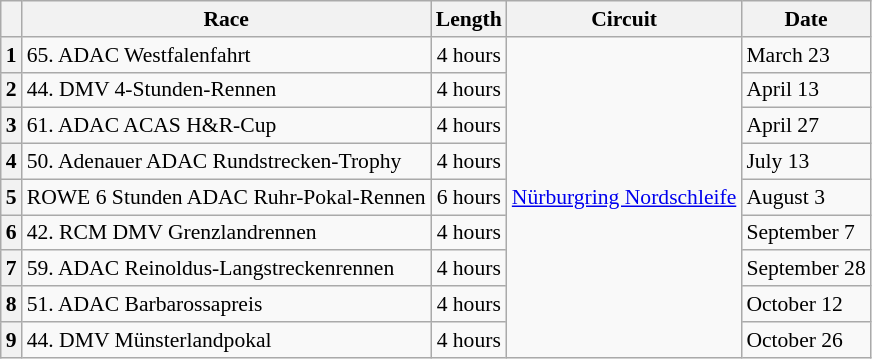<table class="wikitable" style="font-size: 90%;">
<tr>
<th></th>
<th>Race</th>
<th>Length</th>
<th>Circuit</th>
<th>Date</th>
</tr>
<tr>
<th>1</th>
<td>65. ADAC Westfalenfahrt</td>
<td align=center>4 hours</td>
<td rowspan=9> <a href='#'>Nürburgring Nordschleife</a></td>
<td>March 23</td>
</tr>
<tr>
<th>2</th>
<td>44. DMV 4-Stunden-Rennen</td>
<td align=center>4 hours</td>
<td>April 13</td>
</tr>
<tr>
<th>3</th>
<td>61. ADAC ACAS H&R-Cup</td>
<td align=center>4 hours</td>
<td>April 27</td>
</tr>
<tr>
<th>4</th>
<td>50. Adenauer ADAC Rundstrecken-Trophy</td>
<td align=center>4 hours</td>
<td>July 13</td>
</tr>
<tr>
<th>5</th>
<td>ROWE 6 Stunden ADAC Ruhr-Pokal-Rennen</td>
<td align=center>6 hours</td>
<td>August 3</td>
</tr>
<tr>
<th>6</th>
<td>42. RCM DMV Grenzlandrennen</td>
<td align=center>4 hours</td>
<td>September 7</td>
</tr>
<tr>
<th>7</th>
<td>59. ADAC Reinoldus-Langstreckenrennen</td>
<td align=center>4 hours</td>
<td>September 28</td>
</tr>
<tr>
<th>8</th>
<td>51. ADAC Barbarossapreis</td>
<td align=center>4 hours</td>
<td>October 12</td>
</tr>
<tr>
<th>9</th>
<td>44. DMV Münsterlandpokal</td>
<td align=center>4 hours</td>
<td>October 26</td>
</tr>
</table>
